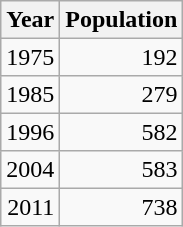<table class="wikitable" style="line-height:1.1em;">
<tr>
<th>Year</th>
<th>Population</th>
</tr>
<tr align="right">
<td>1975</td>
<td>192</td>
</tr>
<tr align="right">
<td>1985</td>
<td>279</td>
</tr>
<tr align="right">
<td>1996</td>
<td>582</td>
</tr>
<tr align="right">
<td>2004</td>
<td>583</td>
</tr>
<tr align="right">
<td>2011</td>
<td>738</td>
</tr>
</table>
